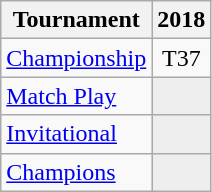<table class="wikitable" style="text-align:center;">
<tr>
<th>Tournament</th>
<th>2018</th>
</tr>
<tr>
<td align="left"><a href='#'>Championship</a></td>
<td>T37</td>
</tr>
<tr>
<td align="left"><a href='#'>Match Play</a></td>
<td style="background:#eeeeee;"></td>
</tr>
<tr>
<td align="left"><a href='#'>Invitational</a></td>
<td style="background:#eeeeee;"></td>
</tr>
<tr>
<td align="left"><a href='#'>Champions</a></td>
<td style="background:#eeeeee;"></td>
</tr>
</table>
